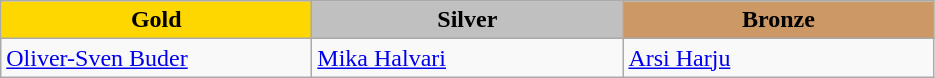<table class="wikitable" style="text-align:left">
<tr align="center">
<td width=200 bgcolor=gold><strong>Gold</strong></td>
<td width=200 bgcolor=silver><strong>Silver</strong></td>
<td width=200 bgcolor=CC9966><strong>Bronze</strong></td>
</tr>
<tr>
<td><a href='#'>Oliver-Sven Buder</a><br><em></em></td>
<td><a href='#'>Mika Halvari</a><br><em></em></td>
<td><a href='#'>Arsi Harju</a><br><em></em></td>
</tr>
</table>
